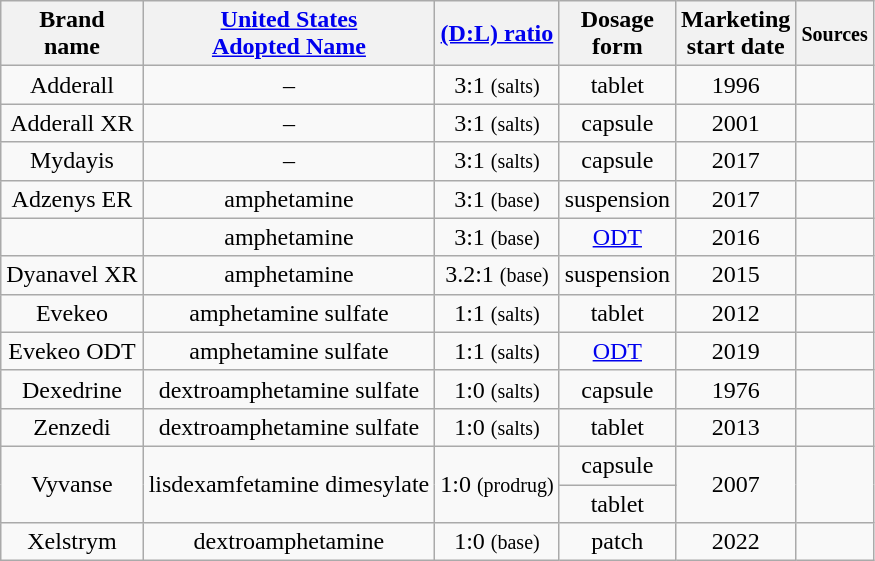<table class="wikitable sortable" style="text-align:center;">
<tr>
<th scope="col">Brand<br>name</th>
<th scope="col"><a href='#'>United States<br>Adopted Name</a></th>
<th scope="col" class="unsortable" style="text-align:center"><a href='#'>(D:L) ratio</a><br></th>
<th scope="col">Dosage<br>form</th>
<th scope="col" class="unsortable">Marketing<br>start date</th>
<th scope="col" class="unsortable"><small>Sources</small></th>
</tr>
<tr>
<td>Adderall</td>
<td>–</td>
<td>3:1 <small>(salts)</small> </td>
<td>tablet</td>
<td>1996</td>
<td></td>
</tr>
<tr>
<td>Adderall XR</td>
<td>–</td>
<td>3:1 <small>(salts)</small></td>
<td>capsule</td>
<td>2001</td>
<td></td>
</tr>
<tr>
<td>Mydayis</td>
<td>–</td>
<td>3:1 <small>(salts)</small></td>
<td>capsule</td>
<td>2017</td>
<td></td>
</tr>
<tr>
<td>Adzenys ER</td>
<td>amphetamine</td>
<td>3:1 <small>(base)</small></td>
<td>suspension</td>
<td>2017</td>
<td></td>
</tr>
<tr>
<td></td>
<td>amphetamine</td>
<td>3:1 <small>(base)</small></td>
<td><a href='#'>ODT</a></td>
<td>2016</td>
<td></td>
</tr>
<tr>
<td>Dyanavel XR</td>
<td>amphetamine</td>
<td>3.2:1 <small>(base)</small></td>
<td>suspension</td>
<td>2015</td>
<td></td>
</tr>
<tr>
<td>Evekeo</td>
<td>amphetamine sulfate</td>
<td>1:1 <small>(salts)</small></td>
<td>tablet</td>
<td>2012</td>
<td></td>
</tr>
<tr>
<td>Evekeo ODT</td>
<td>amphetamine sulfate</td>
<td>1:1 <small>(salts)</small></td>
<td><a href='#'>ODT</a></td>
<td>2019</td>
<td></td>
</tr>
<tr>
<td>Dexedrine</td>
<td>dextroamphetamine sulfate</td>
<td>1:0 <small>(salts)</small></td>
<td>capsule</td>
<td>1976</td>
<td></td>
</tr>
<tr>
<td>Zenzedi</td>
<td>dextroamphetamine sulfate</td>
<td>1:0 <small>(salts)</small></td>
<td>tablet</td>
<td>2013</td>
<td></td>
</tr>
<tr>
<td rowspan=2>Vyvanse</td>
<td rowspan=2>lisdexamfetamine dimesylate</td>
<td rowspan=2>1:0 <small>(prodrug)</small></td>
<td>capsule</td>
<td rowspan=2>2007</td>
<td rowspan=2></td>
</tr>
<tr>
<td>tablet</td>
</tr>
<tr>
<td>Xelstrym</td>
<td>dextroamphetamine</td>
<td>1:0 <small>(base)</small></td>
<td>patch</td>
<td>2022</td>
<td></td>
</tr>
</table>
